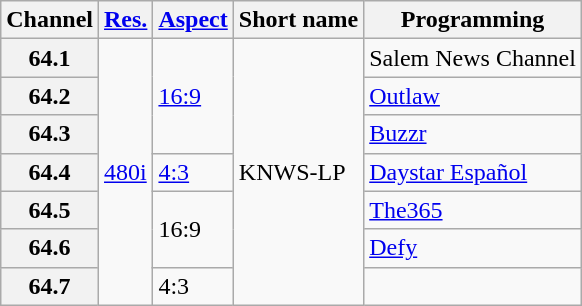<table class="wikitable">
<tr>
<th>Channel</th>
<th><a href='#'>Res.</a></th>
<th><a href='#'>Aspect</a></th>
<th>Short name</th>
<th>Programming</th>
</tr>
<tr>
<th scope = "row">64.1</th>
<td rowspan=7><a href='#'>480i</a></td>
<td rowspan="3"><a href='#'>16:9</a></td>
<td rowspan=7>KNWS-LP</td>
<td>Salem News Channel</td>
</tr>
<tr>
<th scope = "row">64.2</th>
<td><a href='#'>Outlaw</a></td>
</tr>
<tr>
<th scope = "row">64.3</th>
<td><a href='#'>Buzzr</a></td>
</tr>
<tr>
<th scope = "row">64.4</th>
<td><a href='#'>4:3</a></td>
<td><a href='#'>Daystar Español</a></td>
</tr>
<tr>
<th scope = "row">64.5</th>
<td rowspan="2">16:9</td>
<td><a href='#'>The365</a></td>
</tr>
<tr>
<th scope = "row">64.6</th>
<td><a href='#'>Defy</a></td>
</tr>
<tr>
<th scope = "row">64.7</th>
<td>4:3</td>
<td></td>
</tr>
</table>
